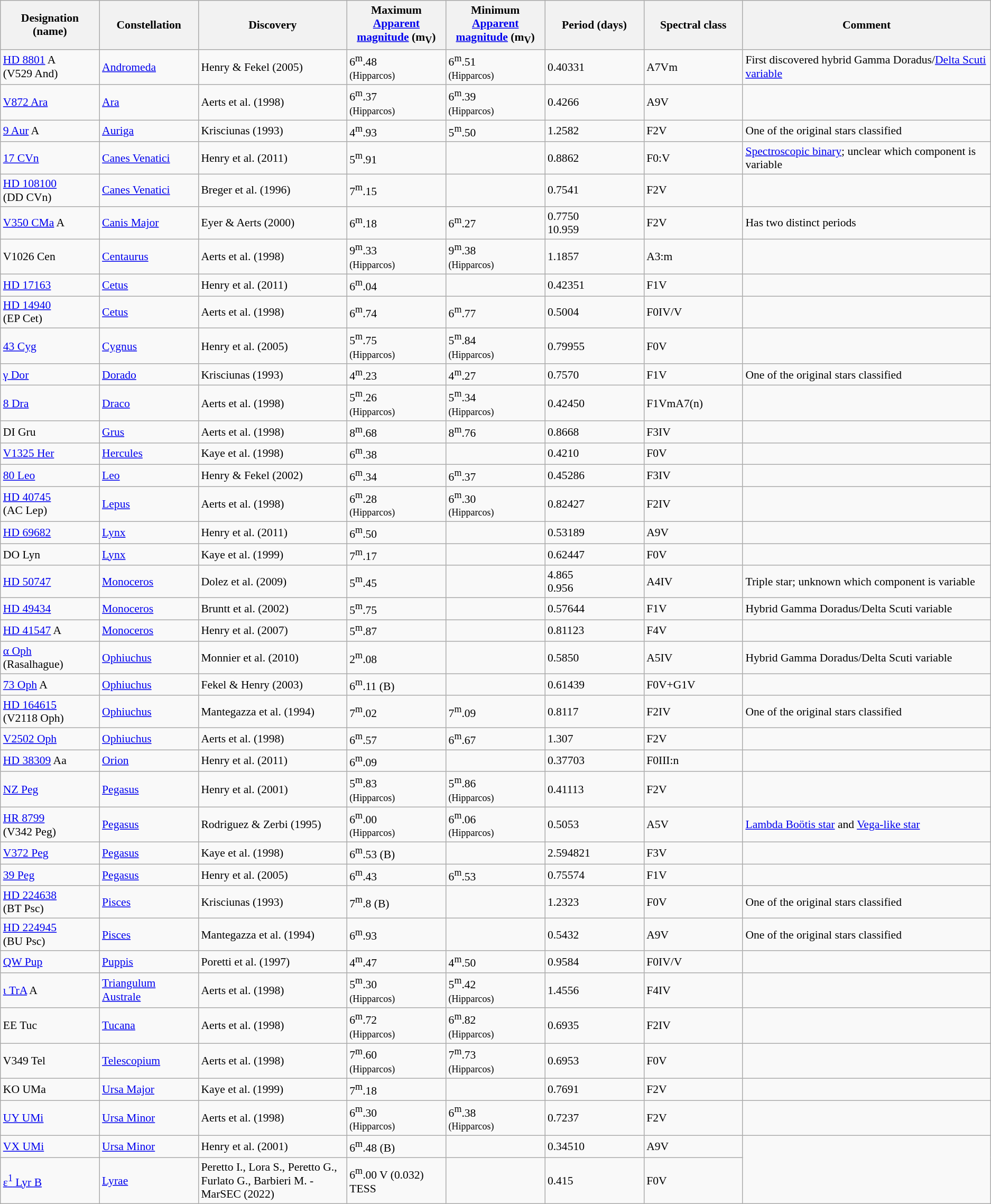<table class="wikitable sortable" style="font-size:90%;">
<tr style="background:#efefef;">
<th style="width:10%;">Designation (name)</th>
<th style="width:10%;">Constellation</th>
<th style="width:15%;">Discovery</th>
<th style="width:10%;">Maximum <a href='#'>Apparent magnitude</a> (m<sub>V</sub>)</th>
<th style="width:10%;">Minimum <a href='#'>Apparent magnitude</a> (m<sub>V</sub>)</th>
<th style="width:10%;">Period (days)</th>
<th style="width:10%;">Spectral class</th>
<th style="width:25%;">Comment</th>
</tr>
<tr>
<td><a href='#'>HD 8801</a> A<br>(V529 And)</td>
<td><a href='#'>Andromeda</a></td>
<td>Henry & Fekel (2005)</td>
<td>6<sup>m</sup>.48<br><small>(Hipparcos)</small></td>
<td>6<sup>m</sup>.51<br><small>(Hipparcos)</small></td>
<td>0.40331</td>
<td>A7Vm</td>
<td>First discovered hybrid Gamma Doradus/<a href='#'>Delta Scuti variable</a></td>
</tr>
<tr>
<td><a href='#'>V872 Ara</a></td>
<td><a href='#'>Ara</a></td>
<td>Aerts et al. (1998)</td>
<td>6<sup>m</sup>.37<br><small>(Hipparcos)</small></td>
<td>6<sup>m</sup>.39<br><small>(Hipparcos)</small></td>
<td>0.4266</td>
<td>A9V</td>
<td></td>
</tr>
<tr>
<td><a href='#'>9 Aur</a> A</td>
<td><a href='#'>Auriga</a></td>
<td>Krisciunas (1993)</td>
<td>4<sup>m</sup>.93</td>
<td>5<sup>m</sup>.50</td>
<td>1.2582</td>
<td>F2V</td>
<td>One of the original stars classified</td>
</tr>
<tr>
<td><a href='#'>17 CVn</a></td>
<td><a href='#'>Canes Venatici</a></td>
<td>Henry et al. (2011)</td>
<td>5<sup>m</sup>.91</td>
<td></td>
<td>0.8862</td>
<td>F0:V</td>
<td><a href='#'>Spectroscopic binary</a>; unclear which component is variable</td>
</tr>
<tr>
<td><a href='#'>HD 108100</a><br>(DD CVn)</td>
<td><a href='#'>Canes Venatici</a></td>
<td>Breger et al. (1996)</td>
<td>7<sup>m</sup>.15</td>
<td></td>
<td>0.7541</td>
<td>F2V</td>
<td></td>
</tr>
<tr>
<td><a href='#'>V350 CMa</a> A</td>
<td><a href='#'>Canis Major</a></td>
<td>Eyer & Aerts (2000)</td>
<td>6<sup>m</sup>.18</td>
<td>6<sup>m</sup>.27</td>
<td>0.7750<br>10.959</td>
<td>F2V</td>
<td>Has two distinct periods</td>
</tr>
<tr>
<td>V1026 Cen</td>
<td><a href='#'>Centaurus</a></td>
<td>Aerts et al. (1998)</td>
<td>9<sup>m</sup>.33<br><small>(Hipparcos)</small></td>
<td>9<sup>m</sup>.38<br><small>(Hipparcos)</small></td>
<td>1.1857</td>
<td>A3:m</td>
<td></td>
</tr>
<tr>
<td><a href='#'>HD 17163</a></td>
<td><a href='#'>Cetus</a></td>
<td>Henry et al. (2011)</td>
<td>6<sup>m</sup>.04</td>
<td></td>
<td>0.42351</td>
<td>F1V</td>
<td></td>
</tr>
<tr>
<td><a href='#'>HD 14940</a><br>(EP Cet)</td>
<td><a href='#'>Cetus</a></td>
<td>Aerts et al. (1998)</td>
<td>6<sup>m</sup>.74</td>
<td>6<sup>m</sup>.77</td>
<td>0.5004</td>
<td>F0IV/V</td>
<td></td>
</tr>
<tr>
<td><a href='#'>43 Cyg</a></td>
<td><a href='#'>Cygnus</a></td>
<td>Henry et al. (2005)</td>
<td>5<sup>m</sup>.75<br><small>(Hipparcos)</small></td>
<td>5<sup>m</sup>.84<br><small>(Hipparcos)</small></td>
<td>0.79955</td>
<td>F0V</td>
<td></td>
</tr>
<tr>
<td><a href='#'>γ Dor</a></td>
<td><a href='#'>Dorado</a></td>
<td>Krisciunas (1993)</td>
<td>4<sup>m</sup>.23</td>
<td>4<sup>m</sup>.27</td>
<td>0.7570</td>
<td>F1V</td>
<td>One of the original stars classified</td>
</tr>
<tr>
<td><a href='#'>8 Dra</a></td>
<td><a href='#'>Draco</a></td>
<td>Aerts et al. (1998)</td>
<td>5<sup>m</sup>.26<br><small>(Hipparcos)</small></td>
<td>5<sup>m</sup>.34<br><small>(Hipparcos)</small></td>
<td>0.42450</td>
<td>F1VmA7(n)</td>
<td></td>
</tr>
<tr>
<td>DI Gru</td>
<td><a href='#'>Grus</a></td>
<td>Aerts et al. (1998)</td>
<td>8<sup>m</sup>.68</td>
<td>8<sup>m</sup>.76</td>
<td>0.8668</td>
<td>F3IV</td>
<td></td>
</tr>
<tr>
<td><a href='#'>V1325 Her</a></td>
<td><a href='#'>Hercules</a></td>
<td>Kaye et al. (1998)</td>
<td>6<sup>m</sup>.38</td>
<td></td>
<td>0.4210</td>
<td>F0V</td>
<td></td>
</tr>
<tr>
<td><a href='#'>80 Leo</a></td>
<td><a href='#'>Leo</a></td>
<td>Henry & Fekel (2002)</td>
<td>6<sup>m</sup>.34</td>
<td>6<sup>m</sup>.37</td>
<td>0.45286</td>
<td>F3IV</td>
<td></td>
</tr>
<tr>
<td><a href='#'>HD 40745</a><br>(AC Lep)</td>
<td><a href='#'>Lepus</a></td>
<td>Aerts et al. (1998)</td>
<td>6<sup>m</sup>.28<br><small>(Hipparcos)</small></td>
<td>6<sup>m</sup>.30<br><small>(Hipparcos)</small></td>
<td>0.82427</td>
<td>F2IV</td>
<td></td>
</tr>
<tr>
<td><a href='#'>HD 69682</a></td>
<td><a href='#'>Lynx</a></td>
<td>Henry et al. (2011)</td>
<td>6<sup>m</sup>.50</td>
<td></td>
<td>0.53189</td>
<td>A9V</td>
<td></td>
</tr>
<tr>
<td>DO Lyn</td>
<td><a href='#'>Lynx</a></td>
<td>Kaye et al. (1999)</td>
<td>7<sup>m</sup>.17</td>
<td></td>
<td>0.62447</td>
<td>F0V</td>
<td></td>
</tr>
<tr>
<td><a href='#'>HD 50747</a></td>
<td><a href='#'>Monoceros</a></td>
<td>Dolez et al. (2009)</td>
<td>5<sup>m</sup>.45</td>
<td></td>
<td>4.865<br>0.956</td>
<td>A4IV</td>
<td>Triple star; unknown which component is variable</td>
</tr>
<tr>
<td><a href='#'>HD 49434</a></td>
<td><a href='#'>Monoceros</a></td>
<td>Bruntt et al. (2002)</td>
<td>5<sup>m</sup>.75</td>
<td></td>
<td>0.57644</td>
<td>F1V</td>
<td>Hybrid Gamma Doradus/Delta Scuti variable</td>
</tr>
<tr>
<td><a href='#'>HD 41547</a> A</td>
<td><a href='#'>Monoceros</a></td>
<td>Henry et al. (2007)</td>
<td>5<sup>m</sup>.87</td>
<td></td>
<td>0.81123</td>
<td>F4V</td>
<td></td>
</tr>
<tr>
<td><a href='#'>α Oph</a><br>(Rasalhague)</td>
<td><a href='#'>Ophiuchus</a></td>
<td>Monnier et al. (2010)</td>
<td>2<sup>m</sup>.08</td>
<td></td>
<td>0.5850</td>
<td>A5IV</td>
<td>Hybrid Gamma Doradus/Delta Scuti variable</td>
</tr>
<tr>
<td><a href='#'>73 Oph</a> A</td>
<td><a href='#'>Ophiuchus</a></td>
<td>Fekel & Henry (2003)</td>
<td>6<sup>m</sup>.11 (B)</td>
<td></td>
<td>0.61439</td>
<td>F0V+G1V</td>
<td></td>
</tr>
<tr>
<td><a href='#'>HD 164615</a><br>(V2118 Oph)</td>
<td><a href='#'>Ophiuchus</a></td>
<td>Mantegazza et al. (1994)</td>
<td>7<sup>m</sup>.02</td>
<td>7<sup>m</sup>.09</td>
<td>0.8117</td>
<td>F2IV</td>
<td>One of the original stars classified</td>
</tr>
<tr>
<td><a href='#'>V2502 Oph</a></td>
<td><a href='#'>Ophiuchus</a></td>
<td>Aerts et al. (1998)</td>
<td>6<sup>m</sup>.57</td>
<td>6<sup>m</sup>.67</td>
<td>1.307</td>
<td>F2V</td>
<td></td>
</tr>
<tr>
<td><a href='#'>HD 38309</a> Aa</td>
<td><a href='#'>Orion</a></td>
<td>Henry et al. (2011)</td>
<td>6<sup>m</sup>.09</td>
<td></td>
<td>0.37703</td>
<td>F0III:n</td>
<td></td>
</tr>
<tr>
<td><a href='#'>NZ Peg</a></td>
<td><a href='#'>Pegasus</a></td>
<td>Henry et al. (2001)</td>
<td>5<sup>m</sup>.83<br><small>(Hipparcos)</small></td>
<td>5<sup>m</sup>.86<br><small>(Hipparcos)</small></td>
<td>0.41113</td>
<td>F2V</td>
<td></td>
</tr>
<tr>
<td><a href='#'>HR 8799</a><br>(V342 Peg)</td>
<td><a href='#'>Pegasus</a></td>
<td>Rodriguez & Zerbi (1995)</td>
<td>6<sup>m</sup>.00<br><small>(Hipparcos)</small></td>
<td>6<sup>m</sup>.06<br><small>(Hipparcos)</small></td>
<td>0.5053</td>
<td>A5V</td>
<td><a href='#'>Lambda Boötis star</a> and <a href='#'>Vega-like star</a></td>
</tr>
<tr>
<td><a href='#'>V372 Peg</a></td>
<td><a href='#'>Pegasus</a></td>
<td>Kaye et al. (1998)</td>
<td>6<sup>m</sup>.53 (B)</td>
<td></td>
<td>2.594821</td>
<td>F3V</td>
<td></td>
</tr>
<tr>
<td><a href='#'>39 Peg</a></td>
<td><a href='#'>Pegasus</a></td>
<td>Henry et al. (2005)</td>
<td>6<sup>m</sup>.43</td>
<td>6<sup>m</sup>.53</td>
<td>0.75574</td>
<td>F1V</td>
<td></td>
</tr>
<tr>
<td><a href='#'>HD 224638</a><br>(BT Psc)</td>
<td><a href='#'>Pisces</a></td>
<td>Krisciunas (1993)</td>
<td>7<sup>m</sup>.8 (B)</td>
<td></td>
<td>1.2323</td>
<td>F0V</td>
<td>One of the original stars classified</td>
</tr>
<tr>
<td><a href='#'>HD 224945</a><br>(BU Psc)</td>
<td><a href='#'>Pisces</a></td>
<td>Mantegazza et al. (1994)</td>
<td>6<sup>m</sup>.93</td>
<td></td>
<td>0.5432</td>
<td>A9V</td>
<td>One of the original stars classified</td>
</tr>
<tr>
<td><a href='#'>QW Pup</a></td>
<td><a href='#'>Puppis</a></td>
<td>Poretti et al. (1997)</td>
<td>4<sup>m</sup>.47</td>
<td>4<sup>m</sup>.50</td>
<td>0.9584</td>
<td>F0IV/V</td>
<td></td>
</tr>
<tr>
<td><a href='#'>ι TrA</a> A</td>
<td><a href='#'>Triangulum Australe</a></td>
<td>Aerts et al. (1998)</td>
<td>5<sup>m</sup>.30<br><small>(Hipparcos)</small></td>
<td>5<sup>m</sup>.42<br><small>(Hipparcos)</small></td>
<td>1.4556</td>
<td>F4IV</td>
<td></td>
</tr>
<tr>
<td>EE Tuc</td>
<td><a href='#'>Tucana</a></td>
<td>Aerts et al. (1998)</td>
<td>6<sup>m</sup>.72<br><small>(Hipparcos)</small></td>
<td>6<sup>m</sup>.82<br><small>(Hipparcos)</small></td>
<td>0.6935</td>
<td>F2IV</td>
<td></td>
</tr>
<tr>
<td>V349 Tel</td>
<td><a href='#'>Telescopium</a></td>
<td>Aerts et al. (1998)</td>
<td>7<sup>m</sup>.60<br><small>(Hipparcos)</small></td>
<td>7<sup>m</sup>.73<br><small>(Hipparcos)</small></td>
<td>0.6953</td>
<td>F0V</td>
<td></td>
</tr>
<tr>
<td>KO UMa</td>
<td><a href='#'>Ursa Major</a></td>
<td>Kaye et al. (1999)</td>
<td>7<sup>m</sup>.18</td>
<td></td>
<td>0.7691</td>
<td>F2V</td>
<td></td>
</tr>
<tr>
<td><a href='#'>UY UMi</a></td>
<td><a href='#'>Ursa Minor</a></td>
<td>Aerts et al. (1998)</td>
<td>6<sup>m</sup>.30<br><small>(Hipparcos)</small></td>
<td>6<sup>m</sup>.38<br><small>(Hipparcos)</small></td>
<td>0.7237</td>
<td>F2V</td>
<td></td>
</tr>
<tr>
<td><a href='#'>VX UMi</a></td>
<td><a href='#'>Ursa Minor</a></td>
<td>Henry et al. (2001)</td>
<td>6<sup>m</sup>.48 (B)</td>
<td></td>
<td>0.34510</td>
<td>A9V</td>
</tr>
<tr>
<td><a href='#'>ε<sup>1</sup> Lyr B</a></td>
<td><a href='#'>Lyrae</a></td>
<td>Peretto I., Lora S., Peretto G., Furlato G., Barbieri M. - MarSEC (2022)</td>
<td>6<sup>m</sup>.00 V (0.032) TESS</td>
<td></td>
<td>0.415</td>
<td>F0V</td>
</tr>
</table>
